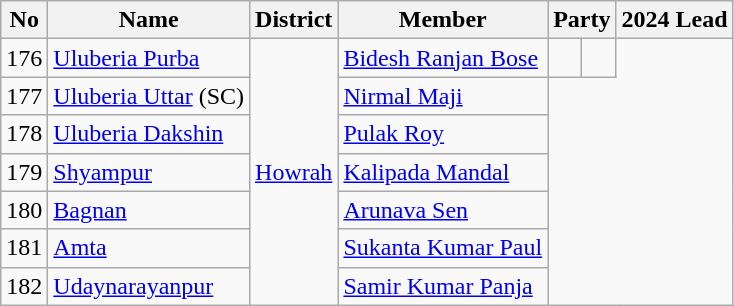<table class="wikitable sortable">
<tr>
<th>No</th>
<th>Name</th>
<th>District</th>
<th>Member</th>
<th colspan="2">Party</th>
<th colspan="2">2024 Lead</th>
</tr>
<tr>
<td>176</td>
<td><a href='#'>Uluberia Purba</a></td>
<td rowspan="7"><a href='#'>Howrah</a></td>
<td><a href='#'>Bidesh Ranjan Bose</a></td>
<td></td>
<td></td>
</tr>
<tr>
<td>177</td>
<td><a href='#'>Uluberia Uttar</a> (SC)</td>
<td><a href='#'>Nirmal Maji</a></td>
</tr>
<tr>
<td>178</td>
<td><a href='#'>Uluberia Dakshin</a></td>
<td><a href='#'>Pulak Roy</a></td>
</tr>
<tr>
<td>179</td>
<td><a href='#'>Shyampur</a></td>
<td><a href='#'>Kalipada Mandal</a></td>
</tr>
<tr>
<td>180</td>
<td><a href='#'>Bagnan</a></td>
<td><a href='#'>Arunava Sen</a></td>
</tr>
<tr>
<td>181</td>
<td><a href='#'>Amta</a></td>
<td><a href='#'>Sukanta Kumar Paul</a></td>
</tr>
<tr>
<td>182</td>
<td><a href='#'>Udaynarayanpur</a></td>
<td><a href='#'>Samir Kumar Panja</a></td>
</tr>
</table>
